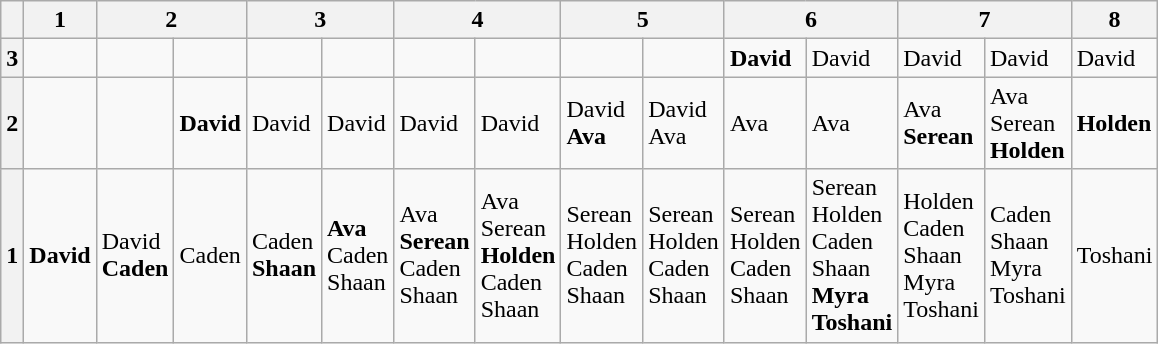<table class="wikitable sortable">
<tr>
<th></th>
<th class=unsortable>1</th>
<th class=unsortable colspan="2">2</th>
<th class=unsortable colspan="2">3</th>
<th class=unsortable colspan="2">4</th>
<th class=unsortable colspan="2">5</th>
<th class=unsortable colspan="2">6</th>
<th class=unsortable colspan="2">7</th>
<th class=unsortable>8</th>
</tr>
<tr>
<th>3</th>
<td></td>
<td></td>
<td></td>
<td></td>
<td></td>
<td></td>
<td></td>
<td></td>
<td></td>
<td><strong>David</strong></td>
<td>David</td>
<td>David</td>
<td>David</td>
<td>David</td>
</tr>
<tr>
<th>2</th>
<td></td>
<td></td>
<td><strong>David</strong></td>
<td>David</td>
<td>David</td>
<td>David</td>
<td>David</td>
<td>David<br><strong>Ava</strong></td>
<td>David<br>Ava</td>
<td>Ava</td>
<td>Ava</td>
<td>Ava<br><strong>Serean</strong></td>
<td>Ava<br>Serean<br><strong>Holden</strong></td>
<td><strong>Holden</strong></td>
</tr>
<tr>
<th>1</th>
<td><strong>David</strong></td>
<td>David<br><strong>Caden</strong></td>
<td>Caden</td>
<td>Caden<br><strong>Shaan</strong></td>
<td><strong>Ava</strong><br>Caden<br>Shaan</td>
<td>Ava<br><strong>Serean</strong><br>Caden<br>Shaan</td>
<td>Ava<br>Serean<br><strong>Holden</strong><br>Caden<br>Shaan</td>
<td>Serean<br>Holden<br>Caden<br>Shaan</td>
<td>Serean<br>Holden<br>Caden<br>Shaan</td>
<td>Serean<br>Holden<br>Caden<br>Shaan</td>
<td>Serean<br>Holden<br>Caden<br>Shaan<br><strong>Myra</strong><br><strong>Toshani</strong></td>
<td>Holden<br>Caden<br>Shaan<br>Myra<br>Toshani</td>
<td>Caden<br>Shaan<br>Myra<br>Toshani</td>
<td>Toshani</td>
</tr>
</table>
